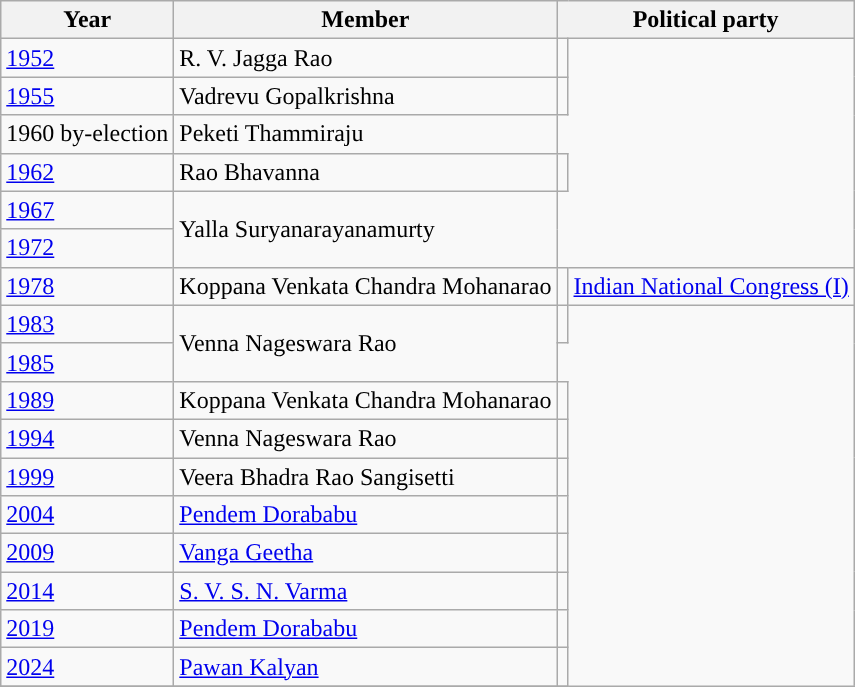<table class="wikitable sortable">
<tr>
<th>Year</th>
<th>Member</th>
<th colspan="2">Political party</th>
</tr>
<tr>
<td><a href='#'>1952</a></td>
<td>R. V. Jagga Rao</td>
<td></td>
</tr>
<tr>
<td><a href='#'>1955</a></td>
<td>Vadrevu Gopalkrishna</td>
<td></td>
</tr>
<tr>
<td>1960 by-election</td>
<td>Peketi Thammiraju</td>
</tr>
<tr>
<td><a href='#'>1962</a></td>
<td>Rao Bhavanna</td>
<td></td>
</tr>
<tr>
<td><a href='#'>1967</a></td>
<td rowspan=2>Yalla Suryanarayanamurty</td>
</tr>
<tr>
<td><a href='#'>1972</a></td>
</tr>
<tr>
<td><a href='#'>1978</a></td>
<td>Koppana Venkata Chandra Mohanarao</td>
<td style="background-color: "></td>
<td><a href='#'>Indian National Congress (I)</a></td>
</tr>
<tr>
<td><a href='#'>1983</a></td>
<td rowspan=2>Venna Nageswara Rao</td>
<td></td>
</tr>
<tr>
<td><a href='#'>1985</a></td>
</tr>
<tr>
<td><a href='#'>1989</a></td>
<td>Koppana Venkata Chandra Mohanarao</td>
<td></td>
</tr>
<tr>
<td><a href='#'>1994</a></td>
<td>Venna Nageswara Rao</td>
<td></td>
</tr>
<tr>
<td><a href='#'>1999</a></td>
<td>Veera Bhadra Rao Sangisetti</td>
<td></td>
</tr>
<tr>
<td><a href='#'>2004</a></td>
<td><a href='#'>Pendem Dorababu</a></td>
<td></td>
</tr>
<tr>
<td><a href='#'>2009</a></td>
<td><a href='#'>Vanga Geetha</a></td>
<td></td>
</tr>
<tr>
<td><a href='#'>2014</a></td>
<td><a href='#'>S. V. S. N. Varma</a></td>
<td></td>
</tr>
<tr>
<td><a href='#'>2019</a></td>
<td><a href='#'>Pendem Dorababu</a></td>
<td></td>
</tr>
<tr>
<td><a href='#'>2024</a></td>
<td><a href='#'>Pawan Kalyan</a></td>
<td></td>
</tr>
<tr>
</tr>
</table>
